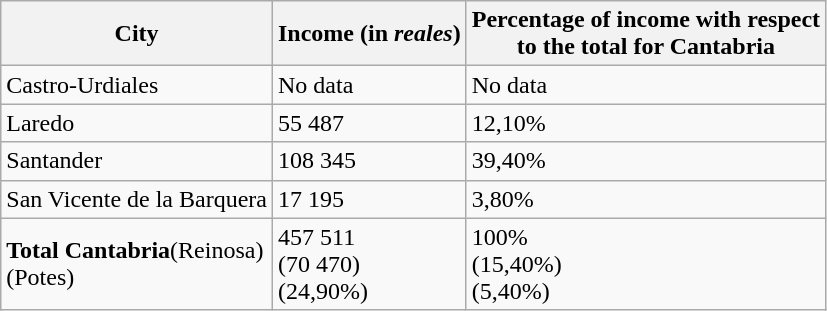<table class="wikitable sortable">
<tr>
<th>City</th>
<th>Income (in <em>reales</em>)</th>
<th>Percentage of income with respect<br>to the total for Cantabria</th>
</tr>
<tr>
<td>Castro-Urdiales</td>
<td>No data</td>
<td>No data</td>
</tr>
<tr>
<td>Laredo</td>
<td>55 487</td>
<td>12,10%</td>
</tr>
<tr>
<td>Santander</td>
<td>108 345</td>
<td>39,40%</td>
</tr>
<tr>
<td>San Vicente de la Barquera</td>
<td>17 195</td>
<td>3,80%</td>
</tr>
<tr>
<td><strong>Total Cantabria</strong>(Reinosa)<br>(Potes)</td>
<td>457 511<br>(70 470)<br>(24,90%)</td>
<td>100%<br>(15,40%)<br>(5,40%)</td>
</tr>
</table>
